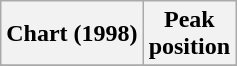<table class="wikitable sortable">
<tr>
<th align="left">Chart (1998)</th>
<th align="center">Peak<br>position</th>
</tr>
<tr>
</tr>
</table>
